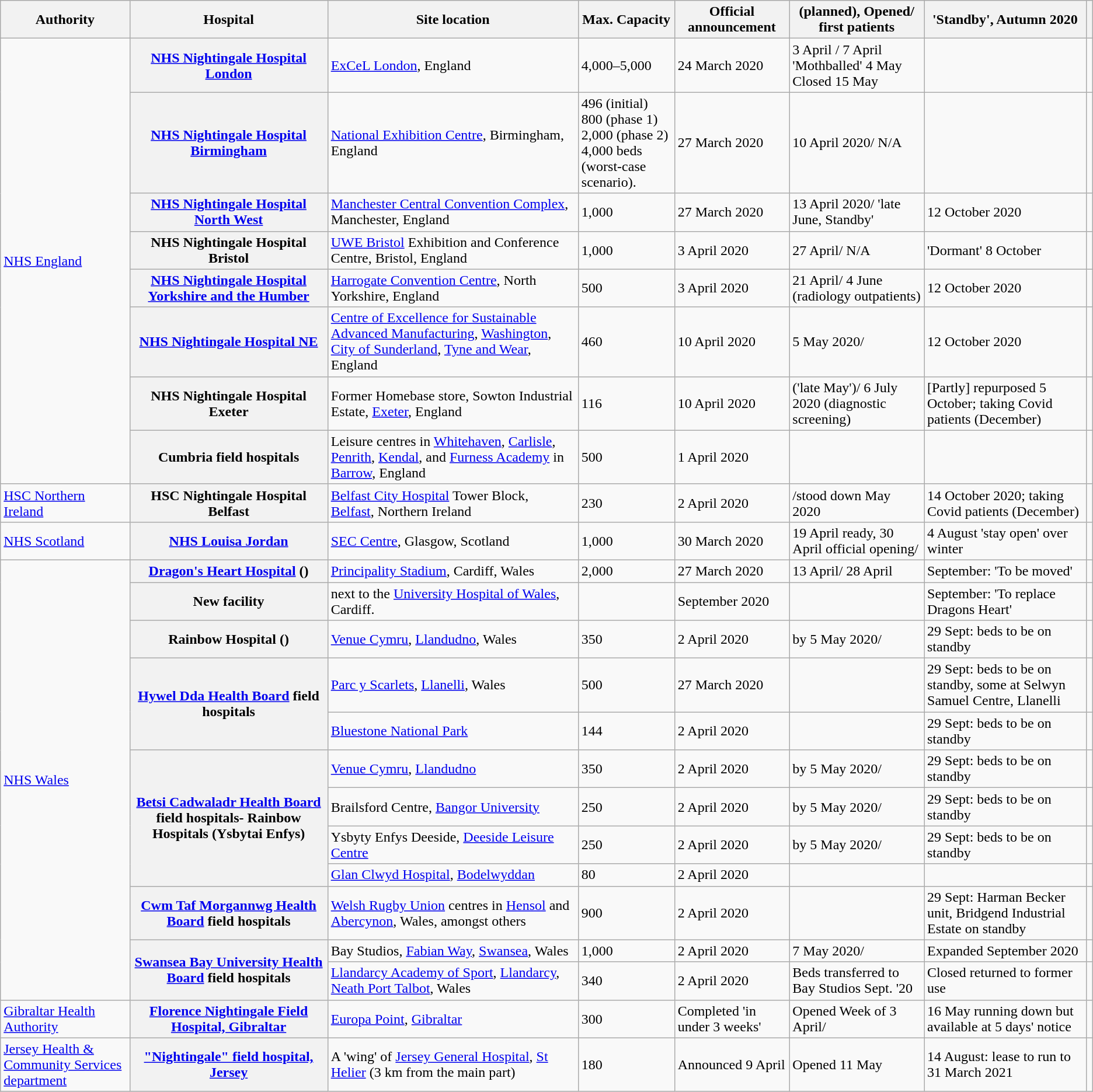<table class="wikitable plainrowheaders">
<tr>
<th scope="col">Authority</th>
<th scope="col">Hospital</th>
<th scope="col">Site location</th>
<th scope="col">Max. Capacity</th>
<th scope="col">Official announcement</th>
<th scope="col">(planned), Opened/ first patients</th>
<th scope="col">'Standby', Autumn 2020</th>
<th scope="col"></th>
</tr>
<tr>
<td rowspan="8"><a href='#'>NHS England</a></td>
<th scope="row"><a href='#'>NHS Nightingale Hospital London</a></th>
<td><a href='#'>ExCeL London</a>, England</td>
<td>4,000–5,000</td>
<td>24 March 2020</td>
<td>3 April / 7 April 'Mothballed' 4 May Closed 15 May</td>
<td></td>
<td style="text-align:center;"></td>
</tr>
<tr>
<th scope="row"><a href='#'>NHS Nightingale Hospital Birmingham</a></th>
<td><a href='#'>National Exhibition Centre</a>, Birmingham, England</td>
<td>496 (initial)<br>800 (phase 1)<br>2,000 (phase 2)<br>4,000 beds (worst-case scenario).</td>
<td>27 March 2020</td>
<td>10 April 2020/ N/A</td>
<td></td>
<td style="text-align:center;"></td>
</tr>
<tr>
<th scope="row"><a href='#'>NHS Nightingale Hospital North West</a></th>
<td><a href='#'>Manchester Central Convention Complex</a>, Manchester, England</td>
<td>1,000</td>
<td>27 March 2020</td>
<td>13 April 2020/ 'late June, Standby'</td>
<td>12 October 2020</td>
<td style="text-align:center;"></td>
</tr>
<tr>
<th scope="row">NHS Nightingale Hospital Bristol</th>
<td><a href='#'>UWE Bristol</a> Exhibition and Conference Centre, Bristol, England</td>
<td>1,000</td>
<td>3 April 2020</td>
<td>27 April/ N/A</td>
<td>'Dormant' 8 October</td>
<td style="text-align:center;"></td>
</tr>
<tr>
<th scope="row"><a href='#'>NHS Nightingale Hospital Yorkshire and the Humber</a></th>
<td><a href='#'>Harrogate Convention Centre</a>, North Yorkshire, England</td>
<td>500</td>
<td>3 April 2020</td>
<td>21 April/ 4 June (radiology outpatients)</td>
<td>12 October 2020</td>
<td style="text-align:center;"></td>
</tr>
<tr>
<th scope="row"><a href='#'>NHS Nightingale Hospital NE</a></th>
<td><a href='#'>Centre of Excellence for Sustainable Advanced Manufacturing</a>, <a href='#'>Washington</a>, <a href='#'>City of Sunderland</a>, <a href='#'>Tyne and Wear</a>, England</td>
<td>460</td>
<td>10 April 2020</td>
<td>5 May 2020/</td>
<td>12 October 2020</td>
<td style="text-align:center;"></td>
</tr>
<tr>
<th scope="row">NHS Nightingale Hospital Exeter</th>
<td>Former Homebase store, Sowton Industrial Estate, <a href='#'>Exeter</a>, England</td>
<td>116</td>
<td>10 April 2020</td>
<td>('late May')/ 6 July 2020 (diagnostic screening)</td>
<td>[Partly] repurposed 5 October; taking Covid patients (December)</td>
<td style="text-align:center;"></td>
</tr>
<tr>
<th scope="row">Cumbria field hospitals</th>
<td>Leisure centres in <a href='#'>Whitehaven</a>, <a href='#'>Carlisle</a>, <a href='#'>Penrith</a>, <a href='#'>Kendal</a>, and <a href='#'>Furness Academy</a> in <a href='#'>Barrow</a>, England</td>
<td>500</td>
<td>1 April 2020</td>
<td></td>
<td></td>
<td style="text-align:center;"></td>
</tr>
<tr>
<td><a href='#'>HSC Northern Ireland</a></td>
<th scope="row">HSC Nightingale Hospital Belfast</th>
<td><a href='#'>Belfast City Hospital</a> Tower Block, <a href='#'>Belfast</a>, Northern Ireland</td>
<td>230</td>
<td>2 April 2020</td>
<td>/stood down May 2020</td>
<td>14 October 2020; taking Covid patients (December)</td>
<td style="text-align:center;"></td>
</tr>
<tr>
<td><a href='#'>NHS Scotland</a></td>
<th scope="row"><a href='#'>NHS Louisa Jordan</a></th>
<td><a href='#'>SEC Centre</a>, Glasgow, Scotland</td>
<td>1,000</td>
<td>30 March 2020</td>
<td>19 April ready, 30 April official opening/</td>
<td>4 August 'stay open' over winter</td>
<td style="text-align:center;"></td>
</tr>
<tr>
<td rowspan="12"><a href='#'>NHS Wales</a></td>
<th scope="row"><a href='#'>Dragon's Heart Hospital</a> ()</th>
<td><a href='#'>Principality Stadium</a>, Cardiff, Wales</td>
<td>2,000</td>
<td>27 March 2020</td>
<td>13 April/ 28 April</td>
<td>September: 'To be moved'</td>
<td style="text-align:center;"></td>
</tr>
<tr>
<th scope="row">New facility</th>
<td>next to the <a href='#'>University Hospital of Wales</a>, Cardiff.</td>
<td></td>
<td>September 2020</td>
<td></td>
<td>September: 'To replace Dragons Heart'</td>
<td style="text-align:center;"></td>
</tr>
<tr>
<th scope="row">Rainbow Hospital ()</th>
<td><a href='#'>Venue Cymru</a>, <a href='#'>Llandudno</a>, Wales</td>
<td>350</td>
<td>2 April 2020</td>
<td>by 5 May 2020/</td>
<td>29 Sept: beds to be on standby</td>
<td style="text-align:center;"></td>
</tr>
<tr>
<th rowspan="2" scope="row"><a href='#'>Hywel Dda Health Board</a> field hospitals</th>
<td><a href='#'>Parc y Scarlets</a>, <a href='#'>Llanelli</a>, Wales</td>
<td>500</td>
<td>27 March 2020</td>
<td></td>
<td>29 Sept: beds to be on standby, some at Selwyn Samuel Centre, Llanelli</td>
<td style="text-align:center;"></td>
</tr>
<tr>
<td><a href='#'>Bluestone National Park</a></td>
<td>144</td>
<td>2 April 2020</td>
<td></td>
<td>29 Sept: beds to be on standby</td>
<td style="text-align:center;"></td>
</tr>
<tr>
<th scope="row" rowspan="4"><a href='#'>Betsi Cadwaladr Health Board</a> field hospitals- Rainbow Hospitals (Ysbytai Enfys)</th>
<td><a href='#'>Venue Cymru</a>, <a href='#'>Llandudno</a></td>
<td>350</td>
<td>2 April 2020</td>
<td>by 5 May 2020/</td>
<td>29 Sept: beds to be on standby</td>
<td style="text-align:center;"></td>
</tr>
<tr>
<td>Brailsford Centre, <a href='#'>Bangor University</a></td>
<td>250</td>
<td>2 April 2020</td>
<td>by 5 May 2020/</td>
<td>29 Sept: beds to be on standby</td>
<td style="text-align:center;"></td>
</tr>
<tr>
<td>Ysbyty Enfys Deeside, <a href='#'>Deeside Leisure Centre</a></td>
<td>250</td>
<td>2 April 2020</td>
<td>by 5 May 2020/</td>
<td>29 Sept: beds to be on standby</td>
<td style="text-align:center;"></td>
</tr>
<tr>
<td><a href='#'>Glan Clwyd Hospital</a>, <a href='#'>Bodelwyddan</a></td>
<td>80</td>
<td>2 April 2020</td>
<td></td>
<td></td>
<td style="text-align:center;"></td>
</tr>
<tr>
<th scope="row"><a href='#'>Cwm Taf Morgannwg Health Board</a> field hospitals</th>
<td><a href='#'>Welsh Rugby Union</a> centres in <a href='#'>Hensol</a> and <a href='#'>Abercynon</a>, Wales, amongst others</td>
<td>900</td>
<td>2 April 2020</td>
<td></td>
<td>29 Sept: Harman Becker unit, Bridgend Industrial Estate on standby</td>
<td style="text-align:center;"></td>
</tr>
<tr>
<th rowspan="2" scope="row"><a href='#'>Swansea Bay University Health Board</a> field hospitals</th>
<td>Bay Studios, <a href='#'>Fabian Way</a>, <a href='#'>Swansea</a>, Wales</td>
<td>1,000</td>
<td>2 April 2020</td>
<td>7 May 2020/</td>
<td>Expanded September 2020</td>
<td style="text-align:center;"></td>
</tr>
<tr>
<td><a href='#'>Llandarcy Academy of Sport</a>, <a href='#'>Llandarcy</a>, <a href='#'>Neath Port Talbot</a>, Wales</td>
<td>340</td>
<td>2 April 2020</td>
<td>Beds transferred to Bay Studios Sept. '20</td>
<td>Closed returned to former use</td>
<td style="text-align:center;"></td>
</tr>
<tr>
<td><a href='#'>Gibraltar Health Authority</a></td>
<th scope="row"><a href='#'>Florence Nightingale Field Hospital, Gibraltar</a></th>
<td><a href='#'>Europa Point</a>, <a href='#'>Gibraltar</a></td>
<td>300</td>
<td>Completed 'in under 3 weeks'</td>
<td>Opened Week of 3 April/</td>
<td>16 May running down but available at 5 days' notice</td>
<td style="text-align:center;"></td>
</tr>
<tr>
<td><a href='#'>Jersey Health & Community Services department</a></td>
<th scope="row"><a href='#'>"Nightingale" field hospital, Jersey</a></th>
<td>A 'wing' of <a href='#'>Jersey General Hospital</a>, <a href='#'>St Helier</a> (3 km from the main part)</td>
<td>180</td>
<td>Announced 9 April</td>
<td>Opened 11 May</td>
<td>14 August: lease to run to 31 March 2021</td>
<td style="text-align:center;"></td>
</tr>
</table>
